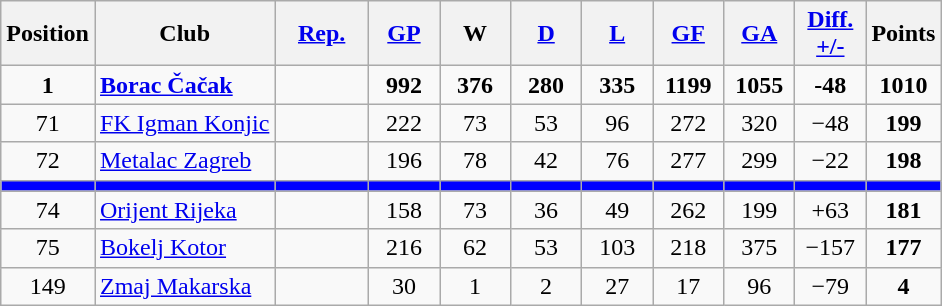<table class="wikitable" style="text-align:center">
<tr>
<th>Position</th>
<th>Club</th>
<th width=55><a href='#'>Rep.</a></th>
<th width=40><a href='#'>GP</a></th>
<th width=40>W</th>
<th width=40><a href='#'>D</a></th>
<th width=40><a href='#'>L</a></th>
<th width=40><a href='#'>GF</a></th>
<th width=40><a href='#'>GA</a></th>
<th width=40><a href='#'>Diff. +/-</a></th>
<th>Points</th>
</tr>
<tr>
<td><strong>1</strong></td>
<td style="text-align: left;"><strong><a href='#'>Borac Čačak</a></strong></td>
<td></td>
<td><strong>992</strong></td>
<td><strong>376</strong></td>
<td><strong>280</strong></td>
<td><strong>335</strong></td>
<td><strong>1199</strong></td>
<td><strong>1055</strong></td>
<td><strong>-48</strong></td>
<td><strong>1010</strong></td>
</tr>
<tr>
<td>71</td>
<td style="text-align: left;"><a href='#'>FK Igman Konjic</a></td>
<td></td>
<td>222</td>
<td>73</td>
<td>53</td>
<td>96</td>
<td>272</td>
<td>320</td>
<td>−48</td>
<td><strong>199</strong></td>
</tr>
<tr>
<td>72</td>
<td style="text-align: left;"><a href='#'>Metalac Zagreb</a></td>
<td></td>
<td>196</td>
<td>78</td>
<td>42</td>
<td>76</td>
<td>277</td>
<td>299</td>
<td>−22</td>
<td><strong>198</strong></td>
</tr>
<tr>
<td style="text-align:center; background:blue"></td>
<td style="text-align:center; background:blue"></td>
<td style="text-align:center; background:blue"></td>
<td style="text-align:center; background:blue"></td>
<td style="text-align:center; background:blue"></td>
<td style="text-align:center; background:blue"></td>
<td style="text-align:center; background:blue"></td>
<td style="text-align:center; background:blue"></td>
<td style="text-align:center; background:blue"></td>
<td style="text-align:center; background:blue"></td>
<td style="text-align:center; background:blue"></td>
</tr>
<tr>
<td>74</td>
<td style="text-align: left;"><a href='#'>Orijent Rijeka</a></td>
<td></td>
<td>158</td>
<td>73</td>
<td>36</td>
<td>49</td>
<td>262</td>
<td>199</td>
<td>+63</td>
<td><strong>181</strong></td>
</tr>
<tr>
<td>75</td>
<td style="text-align: left;"><a href='#'>Bokelj Kotor</a></td>
<td></td>
<td>216</td>
<td>62</td>
<td>53</td>
<td>103</td>
<td>218</td>
<td>375</td>
<td>−157</td>
<td><strong>177</strong></td>
</tr>
<tr>
<td>149</td>
<td style="text-align: left;"><a href='#'>Zmaj Makarska</a></td>
<td></td>
<td>30</td>
<td>1</td>
<td>2</td>
<td>27</td>
<td>17</td>
<td>96</td>
<td>−79</td>
<td><strong>4</strong></td>
</tr>
</table>
